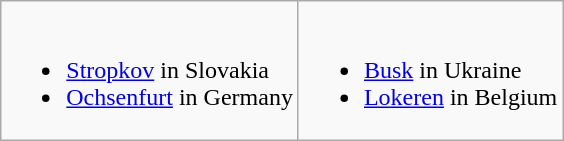<table class="wikitable">
<tr valign="top">
<td><br><ul><li> <a href='#'>Stropkov</a> in Slovakia </li><li> <a href='#'>Ochsenfurt</a> in Germany </li></ul></td>
<td><br><ul><li> <a href='#'>Busk</a> in Ukraine </li><li> <a href='#'>Lokeren</a> in Belgium </li></ul></td>
</tr>
</table>
